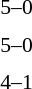<table style="font-size:90%">
<tr>
<th width="150"></th>
<th width="100"></th>
<th width="150"></th>
</tr>
<tr>
<td align="right"><strong></strong></td>
<td align="center">5–0</td>
<td></td>
</tr>
<tr>
<td></td>
<td></td>
<td></td>
</tr>
<tr>
<td align="right"><strong></strong></td>
<td align="center">5–0</td>
<td></td>
</tr>
<tr>
<td></td>
<td></td>
<td></td>
</tr>
<tr>
<td align="right"><strong></strong></td>
<td align="center">4–1</td>
<td></td>
</tr>
<tr>
<td></td>
<td></td>
<td></td>
</tr>
<tr>
<td></td>
<td></td>
<td></td>
</tr>
<tr>
</tr>
</table>
